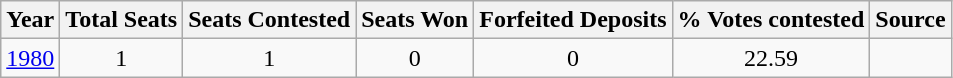<table class="wikitable" style="text-align:center;">
<tr>
<th>Year</th>
<th>Total Seats</th>
<th>Seats Contested</th>
<th>Seats Won</th>
<th>Forfeited Deposits</th>
<th>% Votes contested</th>
<th>Source</th>
</tr>
<tr>
<td><a href='#'>1980</a></td>
<td>1</td>
<td>1</td>
<td>0</td>
<td>0</td>
<td>22.59</td>
<td></td>
</tr>
</table>
